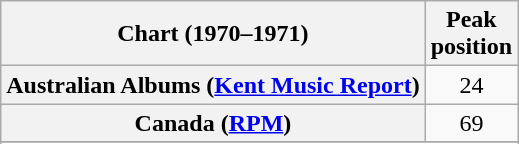<table class="wikitable sortable plainrowheaders" style="text-align:center">
<tr>
<th scope="col">Chart (1970–1971)</th>
<th scope="col">Peak<br>position</th>
</tr>
<tr>
<th scope="row">Australian Albums (<a href='#'>Kent Music Report</a>)</th>
<td>24</td>
</tr>
<tr>
<th scope="row">Canada (<a href='#'>RPM</a>)</th>
<td>69</td>
</tr>
<tr>
</tr>
<tr>
</tr>
<tr>
</tr>
</table>
